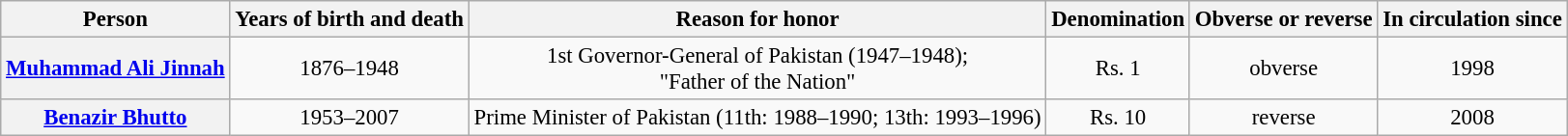<table class="wikitable" style="font-size:95%; text-align:center;">
<tr>
<th>Person</th>
<th>Years of birth and death</th>
<th>Reason for honor</th>
<th>Denomination</th>
<th>Obverse or reverse</th>
<th>In circulation since</th>
</tr>
<tr>
<th><a href='#'>Muhammad Ali Jinnah</a></th>
<td>1876–1948</td>
<td>1st Governor-General of Pakistan (1947–1948);<br>"Father of the Nation"</td>
<td>Rs. 1</td>
<td>obverse</td>
<td>1998</td>
</tr>
<tr>
<th><a href='#'>Benazir Bhutto</a></th>
<td>1953–2007</td>
<td>Prime Minister of Pakistan (11th: 1988–1990; 13th: 1993–1996)</td>
<td>Rs. 10</td>
<td>reverse</td>
<td>2008</td>
</tr>
</table>
